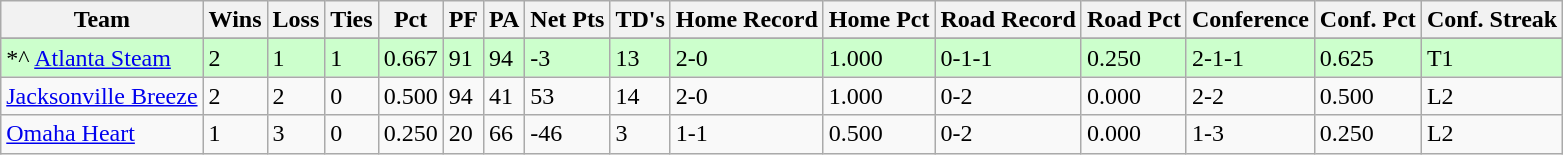<table class="wikitable">
<tr>
<th>Team</th>
<th>Wins</th>
<th>Loss</th>
<th>Ties</th>
<th>Pct</th>
<th>PF</th>
<th>PA</th>
<th>Net Pts</th>
<th>TD's</th>
<th>Home Record</th>
<th>Home Pct</th>
<th>Road Record</th>
<th>Road Pct</th>
<th>Conference</th>
<th>Conf. Pct</th>
<th>Conf. Streak</th>
</tr>
<tr>
</tr>
<tr bgcolor="#ccffcc">
<td>*^ <a href='#'>Atlanta Steam</a></td>
<td>2</td>
<td>1</td>
<td>1</td>
<td>0.667</td>
<td>91</td>
<td>94</td>
<td>-3</td>
<td>13</td>
<td>2-0</td>
<td>1.000</td>
<td>0-1-1</td>
<td>0.250</td>
<td>2-1-1</td>
<td>0.625</td>
<td>T1</td>
</tr>
<tr>
<td><a href='#'>Jacksonville Breeze</a></td>
<td>2</td>
<td>2</td>
<td>0</td>
<td>0.500</td>
<td>94</td>
<td>41</td>
<td>53</td>
<td>14</td>
<td>2-0</td>
<td>1.000</td>
<td>0-2</td>
<td>0.000</td>
<td>2-2</td>
<td>0.500</td>
<td>L2</td>
</tr>
<tr>
<td><a href='#'>Omaha Heart</a></td>
<td>1</td>
<td>3</td>
<td>0</td>
<td>0.250</td>
<td>20</td>
<td>66</td>
<td>-46</td>
<td>3</td>
<td>1-1</td>
<td>0.500</td>
<td>0-2</td>
<td>0.000</td>
<td>1-3</td>
<td>0.250</td>
<td>L2</td>
</tr>
</table>
